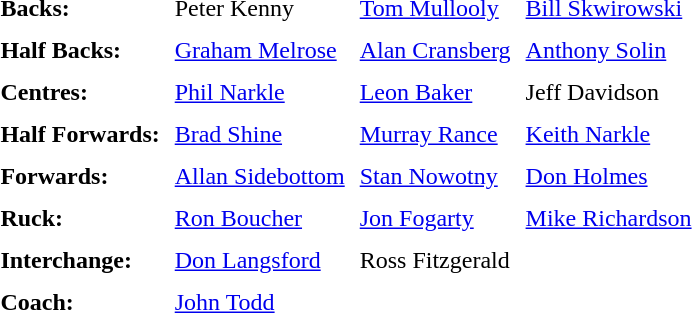<table border="0" cellpadding="4" cellspacing="2" align="center">
<tr>
<td><strong>Backs:</strong></td>
<td>Peter Kenny</td>
<td><a href='#'>Tom Mullooly</a></td>
<td><a href='#'>Bill Skwirowski</a></td>
</tr>
<tr>
<td><strong>Half Backs:</strong></td>
<td><a href='#'>Graham Melrose</a></td>
<td><a href='#'>Alan Cransberg</a></td>
<td><a href='#'>Anthony Solin</a></td>
</tr>
<tr>
<td><strong>Centres:</strong></td>
<td><a href='#'>Phil Narkle</a></td>
<td><a href='#'>Leon Baker</a></td>
<td>Jeff Davidson</td>
</tr>
<tr>
<td><strong>Half Forwards:</strong></td>
<td><a href='#'>Brad Shine</a></td>
<td><a href='#'>Murray Rance</a></td>
<td><a href='#'>Keith Narkle</a></td>
</tr>
<tr>
<td><strong>Forwards:</strong></td>
<td><a href='#'>Allan Sidebottom</a></td>
<td><a href='#'>Stan Nowotny</a></td>
<td><a href='#'>Don Holmes</a></td>
</tr>
<tr>
<td><strong>Ruck:</strong></td>
<td><a href='#'>Ron Boucher</a></td>
<td><a href='#'>Jon Fogarty</a></td>
<td><a href='#'>Mike Richardson</a></td>
</tr>
<tr>
<td><strong>Interchange:</strong></td>
<td><a href='#'>Don Langsford</a></td>
<td>Ross Fitzgerald</td>
<td></td>
</tr>
<tr>
<td><strong>Coach:</strong></td>
<td><a href='#'>John Todd</a></td>
</tr>
</table>
